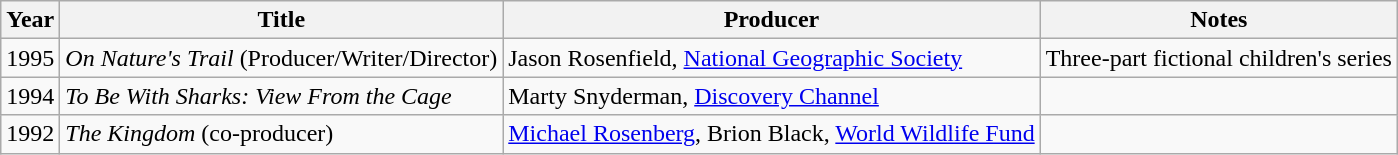<table class="wikitable">
<tr>
<th>Year</th>
<th>Title</th>
<th>Producer</th>
<th>Notes</th>
</tr>
<tr>
<td>1995</td>
<td><em>On Nature's Trail</em> (Producer/Writer/Director)</td>
<td>Jason Rosenfield, <a href='#'>National Geographic Society</a></td>
<td>Three-part fictional children's series</td>
</tr>
<tr>
<td>1994</td>
<td><em>To Be With Sharks: View From the Cage</em></td>
<td>Marty Snyderman, <a href='#'>Discovery Channel</a></td>
<td></td>
</tr>
<tr>
<td>1992</td>
<td><em>The Kingdom</em> (co-producer)</td>
<td><a href='#'>Michael Rosenberg</a>, Brion Black, <a href='#'>World Wildlife Fund</a></td>
<td></td>
</tr>
</table>
